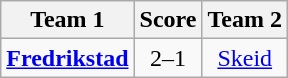<table class="wikitable" style="text-align: center;">
<tr>
<th>Team 1</th>
<th>Score</th>
<th>Team 2</th>
</tr>
<tr>
<td><strong><a href='#'>Fredrikstad</a></strong></td>
<td>2–1</td>
<td><a href='#'>Skeid</a></td>
</tr>
</table>
